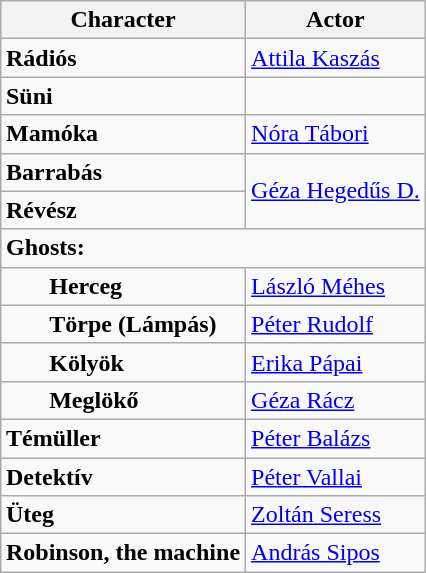<table class="wikitable" style="float:right;">
<tr>
<th>Character</th>
<th>Actor</th>
</tr>
<tr>
<td><strong>Rádiós</strong></td>
<td><a href='#'>Attila Kaszás</a></td>
</tr>
<tr>
<td><strong>Süni</strong></td>
<td></td>
</tr>
<tr>
<td><strong>Mamóka</strong></td>
<td><a href='#'>Nóra Tábori</a></td>
</tr>
<tr>
<td><strong>Barrabás</strong></td>
<td rowspan="2"><a href='#'>Géza Hegedűs D.</a></td>
</tr>
<tr>
<td><strong>Révész</strong></td>
</tr>
<tr>
<td colspan="2"><strong>Ghosts:</strong></td>
</tr>
<tr>
<td style="padding-left:2em;"><strong>Herceg</strong></td>
<td><a href='#'>László Méhes</a></td>
</tr>
<tr>
<td style="padding-left:2em;"><strong>Törpe (Lámpás)</strong></td>
<td><a href='#'>Péter Rudolf</a></td>
</tr>
<tr>
<td style="padding-left:2em;"><strong>Kölyök</strong></td>
<td><a href='#'>Erika Pápai</a></td>
</tr>
<tr>
<td style="padding-left:2em;"><strong>Meglökő</strong></td>
<td><a href='#'>Géza Rácz</a></td>
</tr>
<tr>
<td><strong>Témüller</strong></td>
<td><a href='#'>Péter Balázs</a></td>
</tr>
<tr>
<td><strong>Detektív</strong></td>
<td><a href='#'>Péter Vallai</a></td>
</tr>
<tr>
<td><strong>Üteg</strong></td>
<td><a href='#'>Zoltán Seress</a></td>
</tr>
<tr>
<td><strong>Robinson, the machine</strong></td>
<td><a href='#'>András Sipos</a></td>
</tr>
</table>
